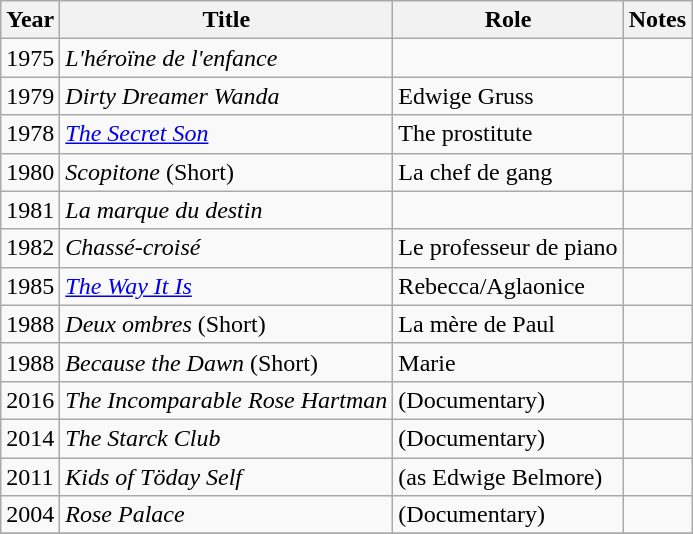<table class="wikitable sortable">
<tr>
<th>Year</th>
<th>Title</th>
<th>Role</th>
<th class="unsortable">Notes</th>
</tr>
<tr>
<td>1975</td>
<td><em>L'héroïne de l'enfance</em></td>
<td></td>
<td></td>
</tr>
<tr>
<td>1979</td>
<td><em>Dirty Dreamer Wanda</em></td>
<td>Edwige Gruss</td>
<td></td>
</tr>
<tr>
<td>1978</td>
<td><em><a href='#'>The Secret Son</a></em></td>
<td>The prostitute</td>
<td></td>
</tr>
<tr>
<td>1980</td>
<td><em>Scopitone</em> (Short)</td>
<td>La chef de gang</td>
<td></td>
</tr>
<tr>
<td>1981</td>
<td><em>La marque du destin</em></td>
<td></td>
<td></td>
</tr>
<tr>
<td>1982</td>
<td><em>Chassé-croisé</em></td>
<td>Le professeur de piano</td>
<td></td>
</tr>
<tr>
<td>1985</td>
<td><em><a href='#'>The Way It Is</a></em></td>
<td>Rebecca/Aglaonice</td>
<td></td>
</tr>
<tr>
<td>1988</td>
<td><em>Deux ombres</em> (Short)</td>
<td>La mère de Paul</td>
</tr>
<tr>
<td>1988</td>
<td><em>Because the Dawn</em> (Short)</td>
<td>Marie</td>
<td></td>
</tr>
<tr>
<td>2016</td>
<td><em>The Incomparable Rose Hartman</em></td>
<td>(Documentary)</td>
<td></td>
</tr>
<tr>
<td>2014</td>
<td><em>The Starck Club</em></td>
<td>(Documentary)</td>
<td></td>
</tr>
<tr>
<td>2011</td>
<td><em>Kids of Töday Self</em></td>
<td>(as Edwige Belmore)</td>
<td></td>
</tr>
<tr>
<td>2004</td>
<td><em>Rose Palace</em></td>
<td>(Documentary)</td>
<td></td>
</tr>
<tr>
</tr>
</table>
